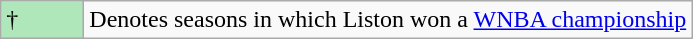<table class="wikitable">
<tr>
<td style="background:#afe6ba; width:3em;">†</td>
<td>Denotes seasons in which Liston won a <a href='#'>WNBA championship</a></td>
</tr>
</table>
